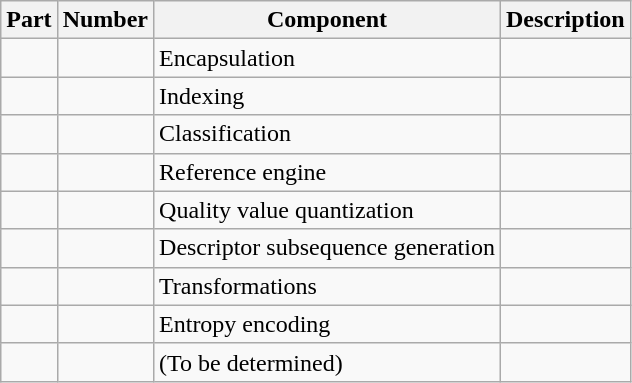<table class="wikitable">
<tr>
<th>Part</th>
<th>Number</th>
<th>Component</th>
<th>Description</th>
</tr>
<tr>
<td></td>
<td></td>
<td>Encapsulation</td>
<td></td>
</tr>
<tr>
<td></td>
<td></td>
<td>Indexing</td>
<td></td>
</tr>
<tr>
<td></td>
<td></td>
<td>Classification</td>
<td></td>
</tr>
<tr>
<td></td>
<td></td>
<td>Reference engine</td>
<td></td>
</tr>
<tr>
<td></td>
<td></td>
<td>Quality value quantization</td>
<td></td>
</tr>
<tr>
<td></td>
<td></td>
<td>Descriptor subsequence generation</td>
<td></td>
</tr>
<tr>
<td></td>
<td></td>
<td>Transformations</td>
<td></td>
</tr>
<tr>
<td></td>
<td></td>
<td>Entropy encoding</td>
<td></td>
</tr>
<tr>
<td></td>
<td></td>
<td>(To be determined)</td>
<td></td>
</tr>
</table>
